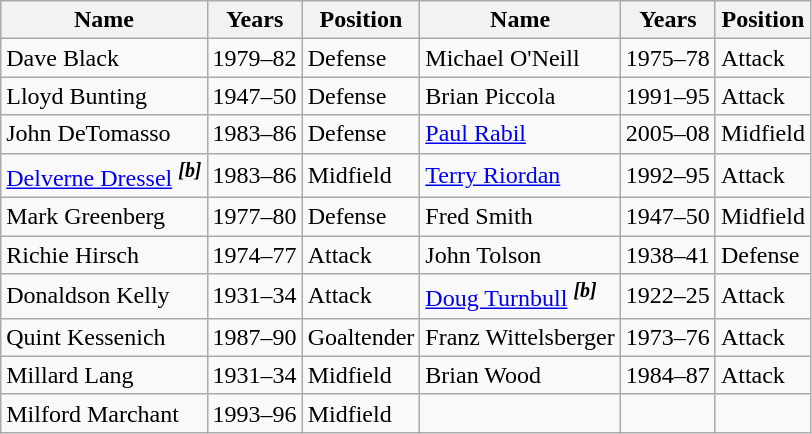<table class="wikitable">
<tr>
<th>Name</th>
<th>Years</th>
<th>Position</th>
<th>Name</th>
<th>Years</th>
<th>Position</th>
</tr>
<tr>
<td>Dave Black</td>
<td>1979–82</td>
<td>Defense</td>
<td>Michael O'Neill</td>
<td>1975–78</td>
<td>Attack</td>
</tr>
<tr>
<td>Lloyd Bunting</td>
<td>1947–50</td>
<td>Defense</td>
<td>Brian Piccola</td>
<td>1991–95</td>
<td>Attack</td>
</tr>
<tr>
<td>John DeTomasso</td>
<td>1983–86</td>
<td>Defense</td>
<td><a href='#'>Paul Rabil</a></td>
<td>2005–08</td>
<td>Midfield</td>
</tr>
<tr>
<td><a href='#'>Delverne Dressel</a> <sup><strong><em>[b]</em></strong></sup></td>
<td>1983–86</td>
<td>Midfield</td>
<td><a href='#'>Terry Riordan</a></td>
<td>1992–95</td>
<td>Attack</td>
</tr>
<tr>
<td>Mark Greenberg</td>
<td>1977–80</td>
<td>Defense</td>
<td>Fred Smith</td>
<td>1947–50</td>
<td>Midfield</td>
</tr>
<tr>
<td>Richie Hirsch</td>
<td>1974–77</td>
<td>Attack</td>
<td>John Tolson</td>
<td>1938–41</td>
<td>Defense</td>
</tr>
<tr>
<td>Donaldson Kelly</td>
<td>1931–34</td>
<td>Attack</td>
<td><a href='#'>Doug Turnbull</a> <sup><strong><em>[b]</em></strong></sup></td>
<td>1922–25</td>
<td>Attack</td>
</tr>
<tr>
<td>Quint Kessenich</td>
<td>1987–90</td>
<td>Goaltender</td>
<td>Franz Wittelsberger</td>
<td>1973–76</td>
<td>Attack</td>
</tr>
<tr>
<td>Millard Lang</td>
<td>1931–34</td>
<td>Midfield</td>
<td>Brian Wood</td>
<td>1984–87</td>
<td>Attack</td>
</tr>
<tr>
<td>Milford Marchant</td>
<td>1993–96</td>
<td>Midfield</td>
<td></td>
<td></td>
<td></td>
</tr>
</table>
